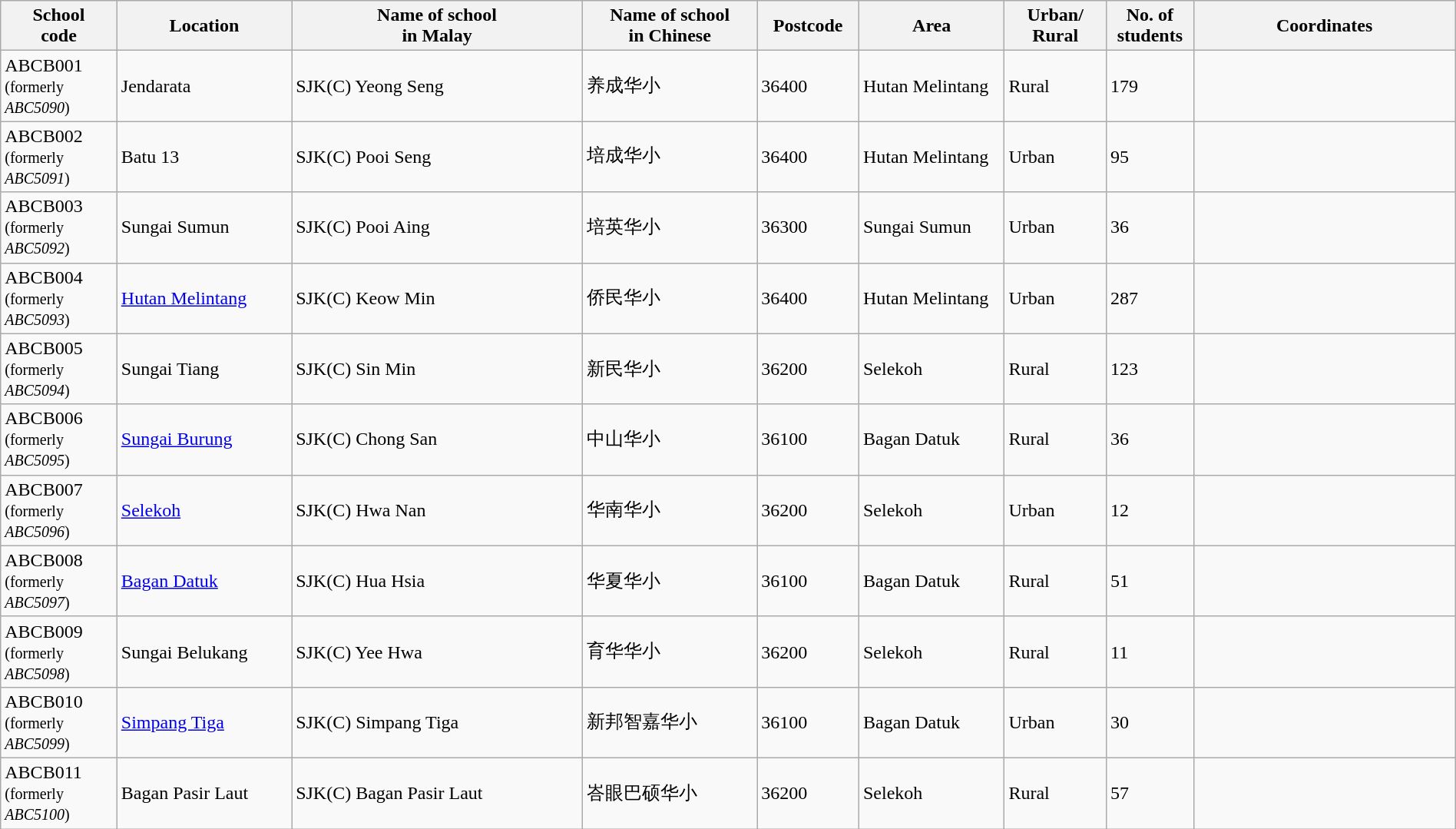<table class="wikitable sortable" style="width:100%">
<tr>
<th style="width:8%">School<br>code</th>
<th style="width:12%">Location</th>
<th style="width:20%">Name of school<br>in Malay</th>
<th style="width:12%">Name of school<br>in Chinese</th>
<th style="width:7%">Postcode</th>
<th style="width:10%">Area</th>
<th style="width:7%">Urban/<br>Rural</th>
<th style="width:6%">No. of<br>students</th>
<th style="width:18% white-space: nowrap;">Coordinates</th>
</tr>
<tr>
<td>ABCB001<br><small>(formerly <em>ABC5090</em>)</small></td>
<td>Jendarata</td>
<td>SJK(C) Yeong Seng</td>
<td>养成华小</td>
<td>36400</td>
<td>Hutan Melintang</td>
<td>Rural</td>
<td>179</td>
<td></td>
</tr>
<tr>
<td>ABCB002<br><small>(formerly <em>ABC5091</em>)</small></td>
<td>Batu 13</td>
<td>SJK(C) Pooi Seng</td>
<td>培成华小</td>
<td>36400</td>
<td>Hutan Melintang</td>
<td>Urban</td>
<td>95</td>
<td></td>
</tr>
<tr>
<td>ABCB003<br><small>(formerly <em>ABC5092</em>)</small></td>
<td>Sungai Sumun</td>
<td>SJK(C) Pooi Aing</td>
<td>培英华小</td>
<td>36300</td>
<td>Sungai Sumun</td>
<td>Urban</td>
<td>36</td>
<td></td>
</tr>
<tr>
<td>ABCB004<br><small>(formerly <em>ABC5093</em>)</small></td>
<td><a href='#'>Hutan Melintang</a></td>
<td>SJK(C) Keow Min</td>
<td>侨民华小</td>
<td>36400</td>
<td>Hutan Melintang</td>
<td>Urban</td>
<td>287</td>
<td></td>
</tr>
<tr>
<td>ABCB005<br><small>(formerly <em>ABC5094</em>)</small></td>
<td>Sungai Tiang</td>
<td>SJK(C) Sin Min</td>
<td>新民华小</td>
<td>36200</td>
<td>Selekoh</td>
<td>Rural</td>
<td>123</td>
<td></td>
</tr>
<tr>
<td>ABCB006<br><small>(formerly <em>ABC5095</em>)</small></td>
<td><a href='#'>Sungai Burung</a></td>
<td>SJK(C) Chong San</td>
<td>中山华小</td>
<td>36100</td>
<td>Bagan Datuk</td>
<td>Rural</td>
<td>36</td>
<td></td>
</tr>
<tr>
<td>ABCB007<br><small>(formerly <em>ABC5096</em>)</small></td>
<td><a href='#'>Selekoh</a></td>
<td>SJK(C) Hwa Nan</td>
<td>华南华小</td>
<td>36200</td>
<td>Selekoh</td>
<td>Urban</td>
<td>12</td>
<td></td>
</tr>
<tr>
<td>ABCB008<br><small>(formerly <em>ABC5097</em>)</small></td>
<td><a href='#'>Bagan Datuk</a></td>
<td>SJK(C) Hua Hsia</td>
<td>华夏华小</td>
<td>36100</td>
<td>Bagan Datuk</td>
<td>Rural</td>
<td>51</td>
<td></td>
</tr>
<tr>
<td>ABCB009<br><small>(formerly <em>ABC5098</em>)</small></td>
<td>Sungai Belukang</td>
<td>SJK(C) Yee Hwa</td>
<td>育华华小</td>
<td>36200</td>
<td>Selekoh</td>
<td>Rural</td>
<td>11</td>
<td></td>
</tr>
<tr>
<td>ABCB010<br><small>(formerly <em>ABC5099</em>)</small></td>
<td><a href='#'>Simpang Tiga</a></td>
<td>SJK(C) Simpang Tiga</td>
<td>新邦智嘉华小</td>
<td>36100</td>
<td>Bagan Datuk</td>
<td>Urban</td>
<td>30</td>
<td></td>
</tr>
<tr>
<td>ABCB011<br><small>(formerly <em>ABC5100</em>)</small></td>
<td>Bagan Pasir Laut</td>
<td>SJK(C) Bagan Pasir Laut</td>
<td>峇眼巴硕华小</td>
<td>36200</td>
<td>Selekoh</td>
<td>Rural</td>
<td>57</td>
<td></td>
</tr>
</table>
